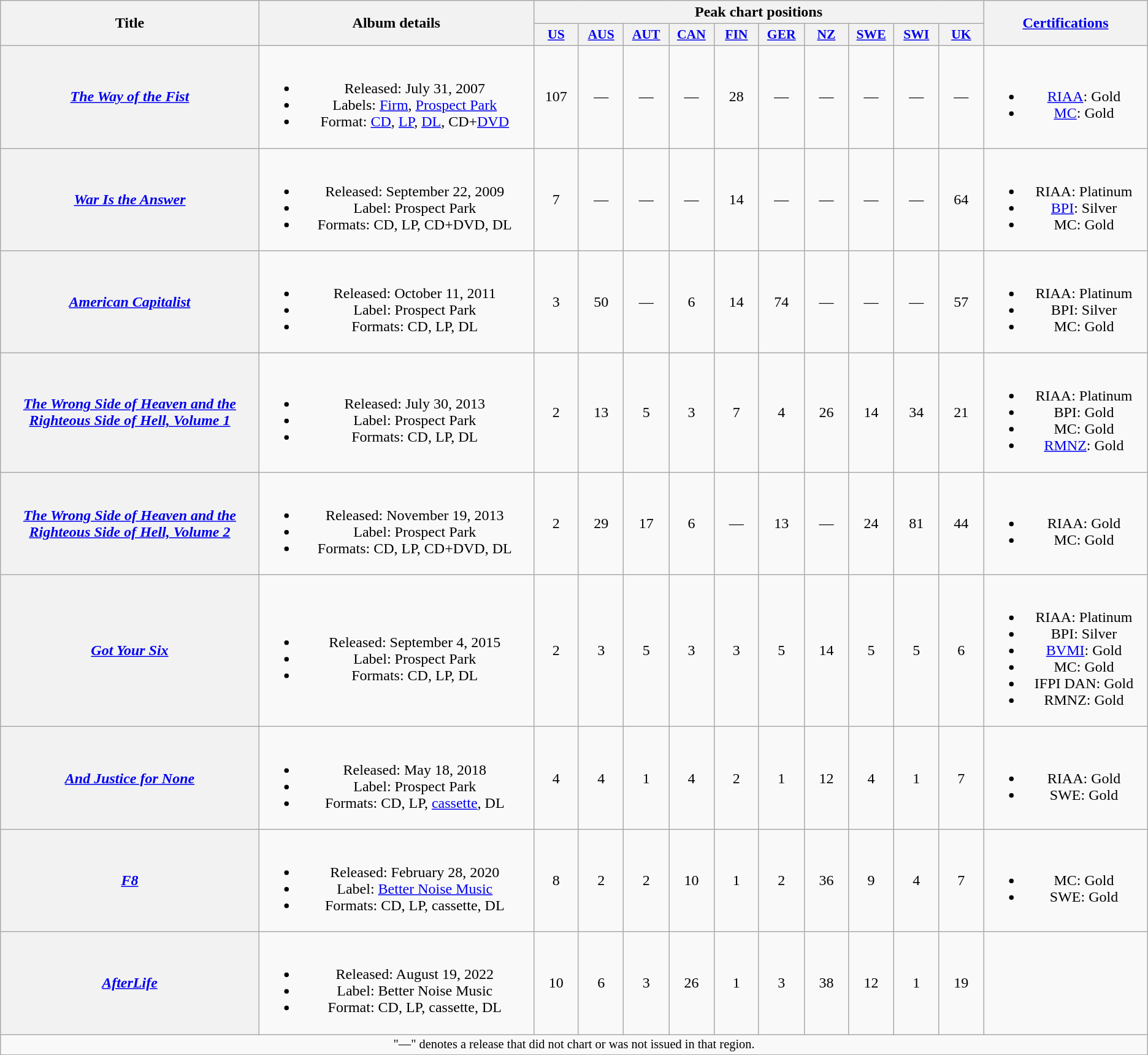<table class="wikitable plainrowheaders" style="text-align:center;">
<tr>
<th scope="col" rowspan="2" style="width:18em;">Title</th>
<th scope="col" rowspan="2" style="width:19em;">Album details</th>
<th scope="col" colspan="10">Peak chart positions</th>
<th scope="col" rowspan="2" style="width:11em;"><a href='#'>Certifications</a></th>
</tr>
<tr>
<th scope="col" style="width:3em;font-size:90%;"><a href='#'>US</a><br></th>
<th scope="col" style="width:3em;font-size:90%;"><a href='#'>AUS</a><br></th>
<th scope="col" style="width:3em;font-size:90%;"><a href='#'>AUT</a><br></th>
<th scope="col" style="width:3em;font-size:90%;"><a href='#'>CAN</a><br></th>
<th scope="col" style="width:3em;font-size:90%;"><a href='#'>FIN</a><br></th>
<th scope="col" style="width:3em;font-size:90%;"><a href='#'>GER</a><br></th>
<th scope="col" style="width:3em;font-size:90%;"><a href='#'>NZ</a><br></th>
<th scope="col" style="width:3em;font-size:90%;"><a href='#'>SWE</a><br></th>
<th scope="col" style="width:3em;font-size:90%;"><a href='#'>SWI</a><br></th>
<th scope="col" style="width:3em;font-size:90%;"><a href='#'>UK</a><br></th>
</tr>
<tr>
<th scope="row"><em><a href='#'>The Way of the Fist</a></em></th>
<td><br><ul><li>Released: July 31, 2007</li><li>Labels: <a href='#'>Firm</a>, <a href='#'>Prospect Park</a></li><li>Format: <a href='#'>CD</a>, <a href='#'>LP</a>, <a href='#'>DL</a>, CD+<a href='#'>DVD</a></li></ul></td>
<td>107</td>
<td>—</td>
<td>—</td>
<td>—</td>
<td>28</td>
<td>—</td>
<td>—</td>
<td>—</td>
<td>—</td>
<td>—</td>
<td><br><ul><li><a href='#'>RIAA</a>: Gold</li><li><a href='#'>MC</a>: Gold</li></ul></td>
</tr>
<tr>
<th scope="row"><em><a href='#'>War Is the Answer</a></em></th>
<td><br><ul><li>Released: September 22, 2009</li><li>Label: Prospect Park</li><li>Formats: CD, LP, CD+DVD, DL</li></ul></td>
<td>7</td>
<td>—</td>
<td>—</td>
<td>—</td>
<td>14</td>
<td>—</td>
<td>—</td>
<td>—</td>
<td>—</td>
<td>64</td>
<td><br><ul><li>RIAA: Platinum</li><li><a href='#'>BPI</a>: Silver</li><li>MC: Gold</li></ul></td>
</tr>
<tr>
<th scope="row"><em><a href='#'>American Capitalist</a></em></th>
<td><br><ul><li>Released: October 11, 2011</li><li>Label: Prospect Park</li><li>Formats: CD, LP, DL</li></ul></td>
<td>3</td>
<td>50</td>
<td>—</td>
<td>6</td>
<td>14</td>
<td>74</td>
<td>—</td>
<td>—</td>
<td>—</td>
<td>57</td>
<td><br><ul><li>RIAA: Platinum</li><li>BPI: Silver</li><li>MC: Gold</li></ul></td>
</tr>
<tr>
<th scope="row"><em><a href='#'>The Wrong Side of Heaven and the Righteous Side of Hell, Volume 1</a></em></th>
<td><br><ul><li>Released: July 30, 2013</li><li>Label: Prospect Park</li><li>Formats: CD, LP, DL</li></ul></td>
<td>2</td>
<td>13</td>
<td>5</td>
<td>3</td>
<td>7</td>
<td>4</td>
<td>26</td>
<td>14</td>
<td>34</td>
<td>21</td>
<td><br><ul><li>RIAA: Platinum</li><li>BPI: Gold</li><li>MC: Gold</li><li><a href='#'>RMNZ</a>: Gold</li></ul></td>
</tr>
<tr>
<th scope="row"><em><a href='#'>The Wrong Side of Heaven and the Righteous Side of Hell, Volume 2</a></em></th>
<td><br><ul><li>Released: November 19, 2013</li><li>Label: Prospect Park</li><li>Formats: CD, LP, CD+DVD, DL</li></ul></td>
<td>2</td>
<td>29</td>
<td>17</td>
<td>6</td>
<td>—</td>
<td>13</td>
<td>—</td>
<td>24</td>
<td>81</td>
<td>44</td>
<td><br><ul><li>RIAA: Gold</li><li>MC: Gold</li></ul></td>
</tr>
<tr>
<th scope="row"><em><a href='#'>Got Your Six</a></em></th>
<td><br><ul><li>Released: September 4, 2015</li><li>Label: Prospect Park</li><li>Formats: CD, LP, DL</li></ul></td>
<td>2</td>
<td>3</td>
<td>5</td>
<td>3</td>
<td>3</td>
<td>5</td>
<td>14</td>
<td>5</td>
<td>5</td>
<td>6</td>
<td><br><ul><li>RIAA: Platinum</li><li>BPI: Silver</li><li><a href='#'>BVMI</a>: Gold</li><li>MC: Gold</li><li>IFPI DAN: Gold</li><li>RMNZ: Gold</li></ul></td>
</tr>
<tr>
<th scope="row"><em><a href='#'>And Justice for None</a></em></th>
<td><br><ul><li>Released: May 18, 2018</li><li>Label: Prospect Park</li><li>Formats: CD, LP, <a href='#'>cassette</a>, DL</li></ul></td>
<td>4</td>
<td>4</td>
<td>1</td>
<td>4</td>
<td>2</td>
<td>1</td>
<td>12</td>
<td>4</td>
<td>1</td>
<td>7</td>
<td><br><ul><li>RIAA: Gold</li><li>SWE: Gold</li></ul></td>
</tr>
<tr>
<th scope="row"><em><a href='#'>F8</a></em></th>
<td><br><ul><li>Released: February 28, 2020</li><li>Label: <a href='#'>Better Noise Music</a></li><li>Formats: CD, LP, cassette, DL</li></ul></td>
<td>8</td>
<td>2</td>
<td>2</td>
<td>10</td>
<td>1</td>
<td>2</td>
<td>36</td>
<td>9</td>
<td>4</td>
<td>7</td>
<td><br><ul><li>MC: Gold</li><li>SWE: Gold</li></ul></td>
</tr>
<tr>
<th scope="row"><em><a href='#'>AfterLife</a></em></th>
<td><br><ul><li>Released: August 19, 2022</li><li>Label: Better Noise Music</li><li>Format: CD, LP, cassette, DL</li></ul></td>
<td>10</td>
<td>6</td>
<td>3</td>
<td>26</td>
<td>1<br></td>
<td>3</td>
<td>38<br></td>
<td>12<br></td>
<td>1</td>
<td>19</td>
<td></td>
</tr>
<tr>
<td colspan="13" style="font-size: 85%">"—" denotes a release that did not chart or was not issued in that region.</td>
</tr>
</table>
